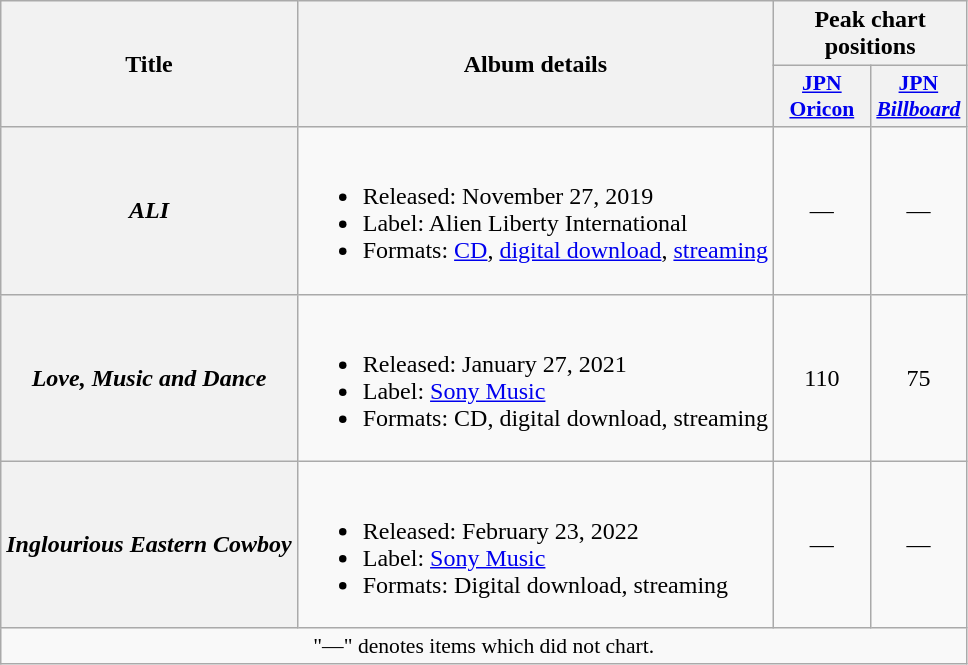<table class="wikitable plainrowheaders">
<tr>
<th scope="col" rowspan="2">Title</th>
<th scope="col" rowspan="2">Album details</th>
<th scope="col" colspan="2">Peak chart positions</th>
</tr>
<tr>
<th scope="col" style="width:4em;font-size:90%"><a href='#'>JPN<br>Oricon</a><br></th>
<th scope="col" style="width:4em;font-size:90%"><a href='#'>JPN<br><em>Billboard</em></a><br></th>
</tr>
<tr>
<th scope="row"><em>ALI</em></th>
<td><br><ul><li>Released: November 27, 2019</li><li>Label: Alien Liberty International</li><li>Formats: <a href='#'>CD</a>, <a href='#'>digital download</a>, <a href='#'>streaming</a></li></ul></td>
<td align="center">—</td>
<td align="center">—</td>
</tr>
<tr>
<th scope="row"><em>Love, Music and Dance</em></th>
<td><br><ul><li>Released: January 27, 2021</li><li>Label: <a href='#'>Sony Music</a></li><li>Formats: CD, digital download, streaming</li></ul></td>
<td align="center">110</td>
<td align="center">75</td>
</tr>
<tr>
<th scope="row"><em>Inglourious Eastern Cowboy</em></th>
<td><br><ul><li>Released: February 23, 2022</li><li>Label: <a href='#'>Sony Music</a></li><li>Formats: Digital download, streaming</li></ul></td>
<td align="center">—</td>
<td align="center">—</td>
</tr>
<tr>
<td colspan="5" align="center" style="font-size:90%;">"—" denotes items which did not chart.</td>
</tr>
</table>
